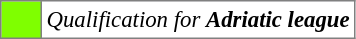<table bgcolor="#f7f8ff" cellpadding="3" cellspacing="0" border="1" style="font-size: 95%; border: gray solid 1px; border-collapse: collapse;text-align:center;">
<tr>
<td style="background: #7fff00;" width="20"></td>
<td bgcolor="#ffffff" align="left"><em>Qualification for <strong>Adriatic league<strong><em></td>
</tr>
</table>
